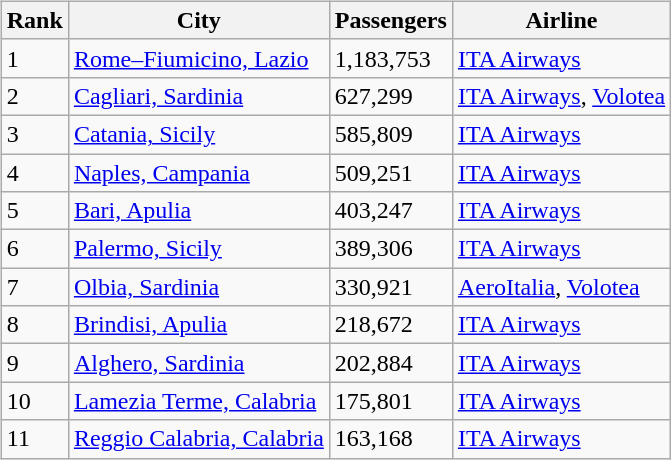<table>
<tr>
<td><br><table class="wikitable sortable" style="font-size: 100%">
<tr>
<th>Rank</th>
<th>City</th>
<th>Passengers</th>
<th>Airline</th>
</tr>
<tr>
<td>1</td>
<td><a href='#'>Rome–Fiumicino, Lazio</a></td>
<td>1,183,753</td>
<td><a href='#'>ITA Airways</a></td>
</tr>
<tr>
<td>2</td>
<td><a href='#'>Cagliari, Sardinia</a></td>
<td>627,299</td>
<td><a href='#'>ITA Airways</a>, <a href='#'>Volotea</a></td>
</tr>
<tr>
<td>3</td>
<td><a href='#'>Catania, Sicily</a></td>
<td>585,809</td>
<td><a href='#'>ITA Airways</a></td>
</tr>
<tr>
<td>4</td>
<td><a href='#'>Naples, Campania</a></td>
<td>509,251</td>
<td><a href='#'>ITA Airways</a></td>
</tr>
<tr>
<td>5</td>
<td><a href='#'>Bari, Apulia</a></td>
<td>403,247</td>
<td><a href='#'>ITA Airways</a></td>
</tr>
<tr>
<td>6</td>
<td><a href='#'>Palermo, Sicily</a></td>
<td>389,306</td>
<td><a href='#'>ITA Airways</a></td>
</tr>
<tr>
<td>7</td>
<td><a href='#'>Olbia, Sardinia</a></td>
<td>330,921</td>
<td><a href='#'>AeroItalia</a>, <a href='#'>Volotea</a></td>
</tr>
<tr>
<td>8</td>
<td><a href='#'>Brindisi, Apulia</a></td>
<td>218,672</td>
<td><a href='#'>ITA Airways</a></td>
</tr>
<tr>
<td>9</td>
<td><a href='#'>Alghero, Sardinia</a></td>
<td>202,884</td>
<td><a href='#'>ITA Airways</a></td>
</tr>
<tr>
<td>10</td>
<td><a href='#'>Lamezia Terme, Calabria</a></td>
<td>175,801</td>
<td><a href='#'>ITA Airways</a></td>
</tr>
<tr>
<td>11</td>
<td><a href='#'>Reggio Calabria, Calabria</a></td>
<td>163,168</td>
<td><a href='#'>ITA Airways</a></td>
</tr>
</table>
</td>
</tr>
<tr>
</tr>
</table>
